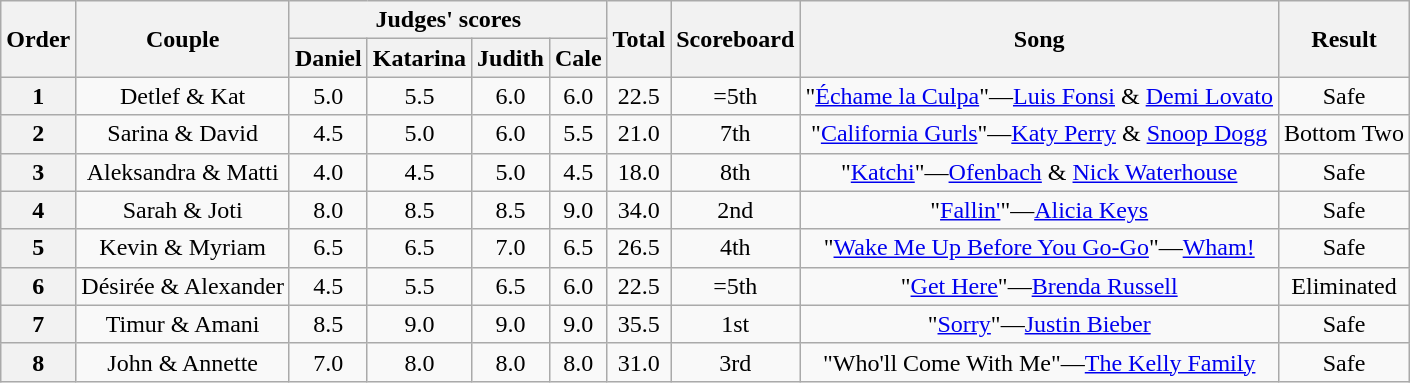<table class="wikitable plainrowheaders" style="text-align:center;">
<tr>
<th scope="col" rowspan=2>Order</th>
<th scope="col" rowspan=2>Couple</th>
<th scope="col" colspan=4>Judges' scores</th>
<th scope="col" rowspan=2>Total</th>
<th scope="col" rowspan=2>Scoreboard</th>
<th scope="col" rowspan=2>Song</th>
<th scope="col" rowspan=2>Result</th>
</tr>
<tr>
<th scope="col">Daniel</th>
<th>Katarina</th>
<th>Judith</th>
<th>Cale</th>
</tr>
<tr>
<th scope="col">1</th>
<td>Detlef & Kat</td>
<td>5.0</td>
<td>5.5</td>
<td>6.0</td>
<td>6.0</td>
<td>22.5</td>
<td>=5th</td>
<td>"<a href='#'>Échame la Culpa</a>"—<a href='#'>Luis Fonsi</a> & <a href='#'>Demi Lovato</a></td>
<td>Safe</td>
</tr>
<tr>
<th scope="col">2</th>
<td>Sarina & David</td>
<td>4.5</td>
<td>5.0</td>
<td>6.0</td>
<td>5.5</td>
<td>21.0</td>
<td>7th</td>
<td>"<a href='#'>California Gurls</a>"—<a href='#'>Katy Perry</a> & <a href='#'>Snoop Dogg</a></td>
<td>Bottom Two</td>
</tr>
<tr>
<th scope="col">3</th>
<td>Aleksandra & Matti</td>
<td>4.0</td>
<td>4.5</td>
<td>5.0</td>
<td>4.5</td>
<td>18.0</td>
<td>8th</td>
<td>"<a href='#'>Katchi</a>"—<a href='#'>Ofenbach</a> & <a href='#'>Nick Waterhouse</a></td>
<td>Safe</td>
</tr>
<tr>
<th scope="col">4</th>
<td>Sarah & Joti</td>
<td>8.0</td>
<td>8.5</td>
<td>8.5</td>
<td>9.0</td>
<td>34.0</td>
<td>2nd</td>
<td>"<a href='#'>Fallin'</a>"—<a href='#'>Alicia Keys</a></td>
<td>Safe</td>
</tr>
<tr>
<th scope="col">5</th>
<td>Kevin & Myriam</td>
<td>6.5</td>
<td>6.5</td>
<td>7.0</td>
<td>6.5</td>
<td>26.5</td>
<td>4th</td>
<td>"<a href='#'>Wake Me Up Before You Go-Go</a>"—<a href='#'>Wham!</a></td>
<td>Safe</td>
</tr>
<tr>
<th scope="col">6</th>
<td>Désirée & Alexander</td>
<td>4.5</td>
<td>5.5</td>
<td>6.5</td>
<td>6.0</td>
<td>22.5</td>
<td>=5th</td>
<td>"<a href='#'>Get Here</a>"—<a href='#'>Brenda Russell</a></td>
<td>Eliminated</td>
</tr>
<tr>
<th scope="col">7</th>
<td>Timur & Amani</td>
<td>8.5</td>
<td>9.0</td>
<td>9.0</td>
<td>9.0</td>
<td>35.5</td>
<td>1st</td>
<td>"<a href='#'>Sorry</a>"—<a href='#'>Justin Bieber</a></td>
<td>Safe</td>
</tr>
<tr>
<th scope="col">8</th>
<td>John & Annette</td>
<td>7.0</td>
<td>8.0</td>
<td>8.0</td>
<td>8.0</td>
<td>31.0</td>
<td>3rd</td>
<td>"Who'll Come With Me"—<a href='#'>The Kelly Family</a></td>
<td>Safe</td>
</tr>
</table>
